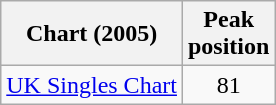<table class="wikitable sortable" style="text-align:left;">
<tr>
<th>Chart (2005)</th>
<th>Peak<br>position</th>
</tr>
<tr>
<td><a href='#'>UK Singles Chart</a></td>
<td style="text-align:center;">81</td>
</tr>
</table>
